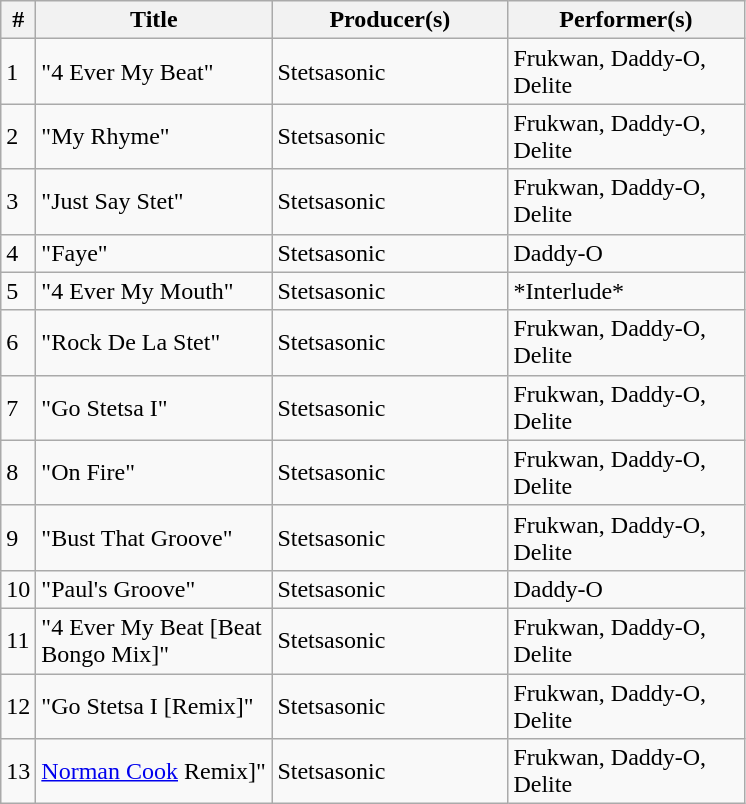<table class="wikitable">
<tr>
<th align="center" width="10">#</th>
<th align="center" width="150">Title</th>
<th align="center" width="150">Producer(s)</th>
<th align="center" width="150">Performer(s)</th>
</tr>
<tr>
<td>1</td>
<td>"4 Ever My Beat"</td>
<td>Stetsasonic</td>
<td>Frukwan, Daddy-O, Delite</td>
</tr>
<tr>
<td>2</td>
<td>"My Rhyme"</td>
<td>Stetsasonic</td>
<td>Frukwan, Daddy-O, Delite</td>
</tr>
<tr>
<td>3</td>
<td>"Just Say Stet"</td>
<td>Stetsasonic</td>
<td>Frukwan, Daddy-O, Delite</td>
</tr>
<tr>
<td>4</td>
<td>"Faye"</td>
<td>Stetsasonic</td>
<td>Daddy-O</td>
</tr>
<tr>
<td>5</td>
<td>"4 Ever My Mouth"</td>
<td>Stetsasonic</td>
<td>*Interlude*</td>
</tr>
<tr>
<td>6</td>
<td>"Rock De La Stet"</td>
<td>Stetsasonic</td>
<td>Frukwan, Daddy-O, Delite</td>
</tr>
<tr>
<td>7</td>
<td>"Go Stetsa I"</td>
<td>Stetsasonic</td>
<td>Frukwan, Daddy-O, Delite</td>
</tr>
<tr>
<td>8</td>
<td>"On Fire"</td>
<td>Stetsasonic</td>
<td>Frukwan, Daddy-O, Delite</td>
</tr>
<tr>
<td>9</td>
<td>"Bust That Groove"</td>
<td>Stetsasonic</td>
<td>Frukwan, Daddy-O, Delite</td>
</tr>
<tr>
<td>10</td>
<td>"Paul's Groove"</td>
<td>Stetsasonic</td>
<td>Daddy-O</td>
</tr>
<tr>
<td>11</td>
<td>"4 Ever My Beat [Beat Bongo Mix]"</td>
<td>Stetsasonic</td>
<td>Frukwan, Daddy-O, Delite</td>
</tr>
<tr>
<td>12</td>
<td>"Go Stetsa I [Remix]"</td>
<td>Stetsasonic</td>
<td>Frukwan, Daddy-O, Delite</td>
</tr>
<tr>
<td>13</td>
<td><a href='#'>Norman Cook</a> Remix]"</td>
<td>Stetsasonic</td>
<td>Frukwan, Daddy-O, Delite</td>
</tr>
</table>
